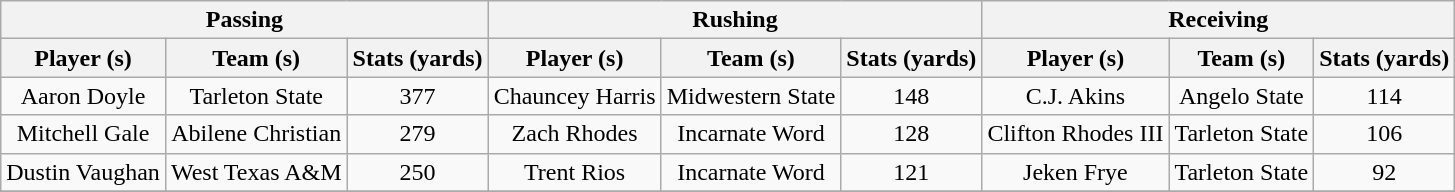<table class="wikitable sortable" style="text-align: center;">
<tr>
<th colspan="3">Passing</th>
<th colspan="3">Rushing</th>
<th colspan="3">Receiving</th>
</tr>
<tr>
<th>Player (s)</th>
<th>Team (s)</th>
<th>Stats (yards)</th>
<th>Player (s)</th>
<th>Team (s)</th>
<th>Stats (yards)</th>
<th>Player (s)</th>
<th>Team (s)</th>
<th>Stats (yards)</th>
</tr>
<tr>
<td>Aaron Doyle</td>
<td style=>Tarleton State</td>
<td>377</td>
<td>Chauncey Harris</td>
<td style=>Midwestern State</td>
<td>148</td>
<td>C.J. Akins</td>
<td style=>Angelo State</td>
<td>114</td>
</tr>
<tr>
<td>Mitchell Gale</td>
<td style=>Abilene Christian</td>
<td>279</td>
<td>Zach Rhodes</td>
<td style=>Incarnate Word</td>
<td>128</td>
<td>Clifton Rhodes III</td>
<td style=>Tarleton State</td>
<td>106</td>
</tr>
<tr>
<td>Dustin Vaughan</td>
<td style=>West Texas A&M</td>
<td>250</td>
<td>Trent Rios</td>
<td style=>Incarnate Word</td>
<td>121</td>
<td>Jeken Frye</td>
<td style=>Tarleton State</td>
<td>92</td>
</tr>
<tr>
</tr>
</table>
